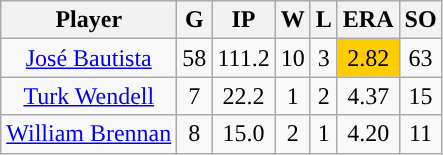<table class="wikitable sortable" style="text-align:center">
<tr>
<th>Player</th>
<th>G</th>
<th>IP</th>
<th>W</th>
<th>L</th>
<th>ERA</th>
<th>SO</th>
</tr>
<tr>
<td><a href='#'>José Bautista</a></td>
<td>58</td>
<td>111.2</td>
<td>10</td>
<td>3</td>
<td style="background:#fc0;">2.82</td>
<td>63</td>
</tr>
<tr>
<td><a href='#'>Turk Wendell</a></td>
<td>7</td>
<td>22.2</td>
<td>1</td>
<td>2</td>
<td>4.37</td>
<td>15</td>
</tr>
<tr>
<td><a href='#'>William Brennan</a></td>
<td>8</td>
<td>15.0</td>
<td>2</td>
<td>1</td>
<td>4.20</td>
<td>11</td>
</tr>
</table>
